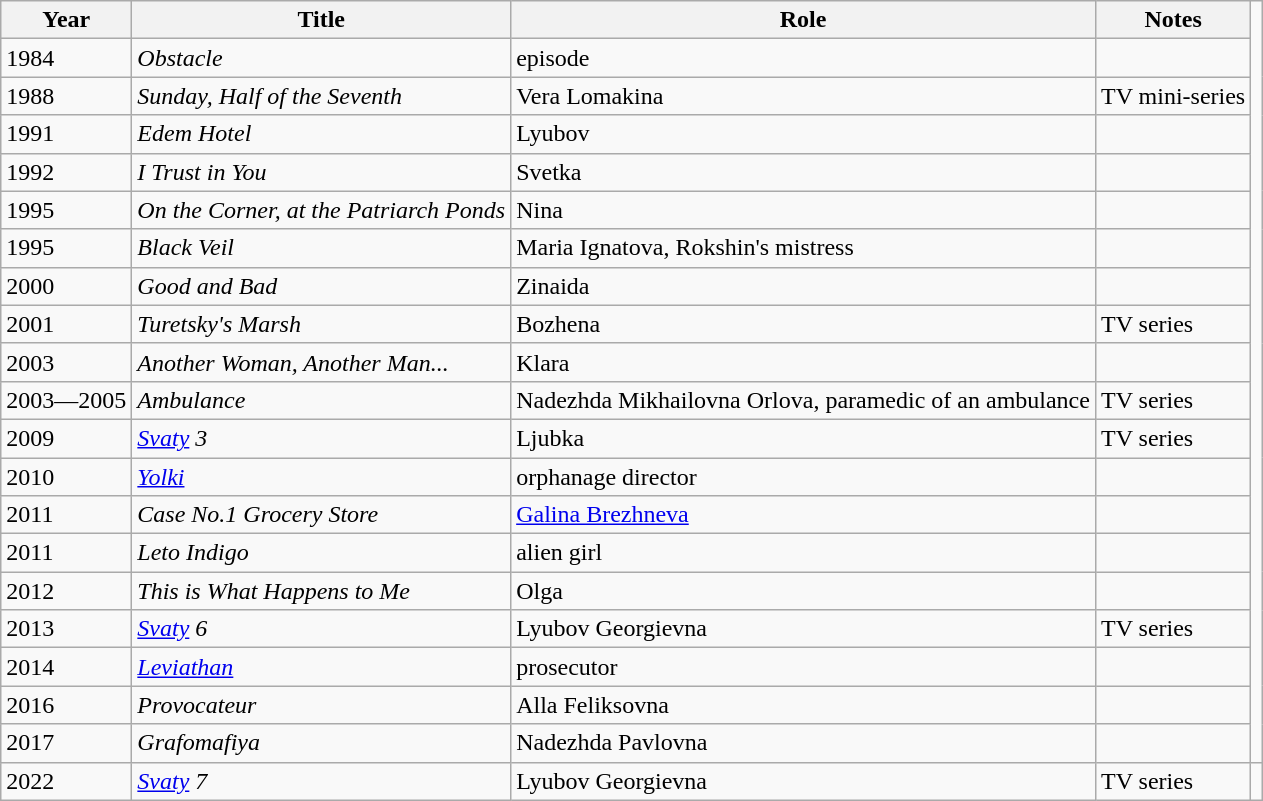<table class="wikitable">
<tr>
<th>Year</th>
<th>Title</th>
<th>Role</th>
<th>Notes</th>
</tr>
<tr>
<td>1984</td>
<td><em>Obstacle</em></td>
<td>episode</td>
<td></td>
</tr>
<tr>
<td>1988</td>
<td><em>Sunday, Half of the Seventh</em></td>
<td>Vera Lomakina</td>
<td>TV mini-series</td>
</tr>
<tr>
<td>1991</td>
<td><em>Edem Hotel</em></td>
<td>Lyubov</td>
<td></td>
</tr>
<tr>
<td>1992</td>
<td><em>I Trust in You</em></td>
<td>Svetka</td>
<td></td>
</tr>
<tr>
<td>1995</td>
<td><em>On the Corner, at the Patriarch Ponds</em></td>
<td>Nina</td>
<td></td>
</tr>
<tr>
<td>1995</td>
<td><em>Black Veil</em></td>
<td>Maria Ignatova, Rokshin's mistress</td>
<td></td>
</tr>
<tr>
<td>2000</td>
<td><em>Good and Bad</em></td>
<td>Zinaida</td>
<td></td>
</tr>
<tr>
<td>2001</td>
<td><em>Turetsky's Marsh</em></td>
<td>Bozhena</td>
<td>TV series</td>
</tr>
<tr>
<td>2003</td>
<td><em>Another Woman, Another Man...</em></td>
<td>Klara</td>
<td></td>
</tr>
<tr>
<td>2003—2005</td>
<td><em>Ambulance</em></td>
<td>Nadezhda Mikhailovna Orlova, paramedic of an ambulance</td>
<td>TV series</td>
</tr>
<tr>
<td>2009</td>
<td><em><a href='#'>Svaty</a> 3</em></td>
<td>Ljubka</td>
<td>TV series</td>
</tr>
<tr>
<td>2010</td>
<td><em><a href='#'>Yolki</a></em></td>
<td>orphanage director</td>
<td></td>
</tr>
<tr>
<td>2011</td>
<td><em>Case No.1 Grocery Store</em></td>
<td><a href='#'>Galina Brezhneva</a></td>
<td></td>
</tr>
<tr>
<td>2011</td>
<td><em>Leto Indigo</em></td>
<td>alien girl</td>
<td></td>
</tr>
<tr>
<td>2012</td>
<td><em>This is What Happens to Me</em></td>
<td>Olga</td>
<td></td>
</tr>
<tr>
<td>2013</td>
<td><em><a href='#'>Svaty</a> 6</em></td>
<td>Lyubov Georgievna</td>
<td>TV series</td>
</tr>
<tr>
<td>2014</td>
<td><em><a href='#'>Leviathan</a></em></td>
<td>prosecutor</td>
<td></td>
</tr>
<tr>
<td>2016</td>
<td><em>Provocateur</em></td>
<td>Alla Feliksovna</td>
<td></td>
</tr>
<tr>
<td>2017</td>
<td><em>Grafomafiya</em></td>
<td>Nadezhda Pavlovna</td>
<td></td>
</tr>
<tr>
<td>2022</td>
<td><em><a href='#'>Svaty</a> 7</em></td>
<td>Lyubov Georgievna</td>
<td>TV series</td>
<td></td>
</tr>
</table>
